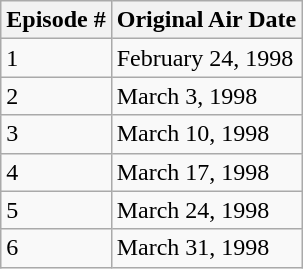<table class="wikitable">
<tr>
<th>Episode #</th>
<th>Original Air Date</th>
</tr>
<tr>
<td>1</td>
<td>February 24, 1998</td>
</tr>
<tr>
<td>2</td>
<td>March 3, 1998</td>
</tr>
<tr>
<td>3</td>
<td>March 10, 1998</td>
</tr>
<tr>
<td>4</td>
<td>March 17, 1998</td>
</tr>
<tr>
<td>5</td>
<td>March 24, 1998</td>
</tr>
<tr>
<td>6</td>
<td>March 31, 1998</td>
</tr>
</table>
